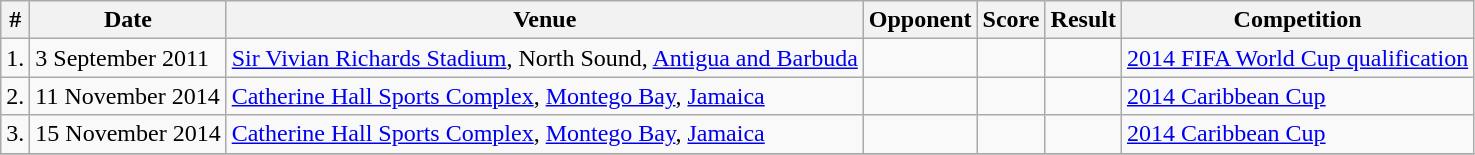<table class="wikitable">
<tr>
<th>#</th>
<th>Date</th>
<th>Venue</th>
<th>Opponent</th>
<th>Score</th>
<th>Result</th>
<th>Competition</th>
</tr>
<tr>
<td>1.</td>
<td>3 September 2011</td>
<td><a href='#'>Sir Vivian Richards Stadium</a>, North Sound, <a href='#'>Antigua and Barbuda</a></td>
<td></td>
<td></td>
<td></td>
<td><a href='#'>2014 FIFA World Cup qualification</a></td>
</tr>
<tr>
<td>2.</td>
<td>11 November 2014</td>
<td><a href='#'>Catherine Hall Sports Complex</a>, <a href='#'>Montego Bay</a>, <a href='#'>Jamaica</a></td>
<td></td>
<td></td>
<td></td>
<td><a href='#'>2014 Caribbean Cup</a></td>
</tr>
<tr>
<td>3.</td>
<td>15 November 2014</td>
<td><a href='#'>Catherine Hall Sports Complex</a>, <a href='#'>Montego Bay</a>, <a href='#'>Jamaica</a></td>
<td></td>
<td></td>
<td></td>
<td><a href='#'>2014 Caribbean Cup</a></td>
</tr>
<tr>
</tr>
</table>
